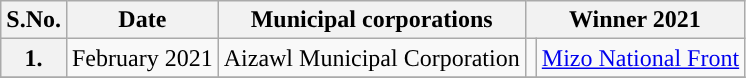<table class="wikitable sortable">
<tr>
<th>S.No.</th>
<th>Date</th>
<th>Municipal corporations</th>
<th colspan="2">Winner 2021</th>
</tr>
<tr>
<th>1.</th>
<td>February 2021</td>
<td>Aizawl Municipal Corporation</td>
<td style="background:"></td>
<td><a href='#'>Mizo National Front</a></td>
</tr>
<tr>
</tr>
</table>
